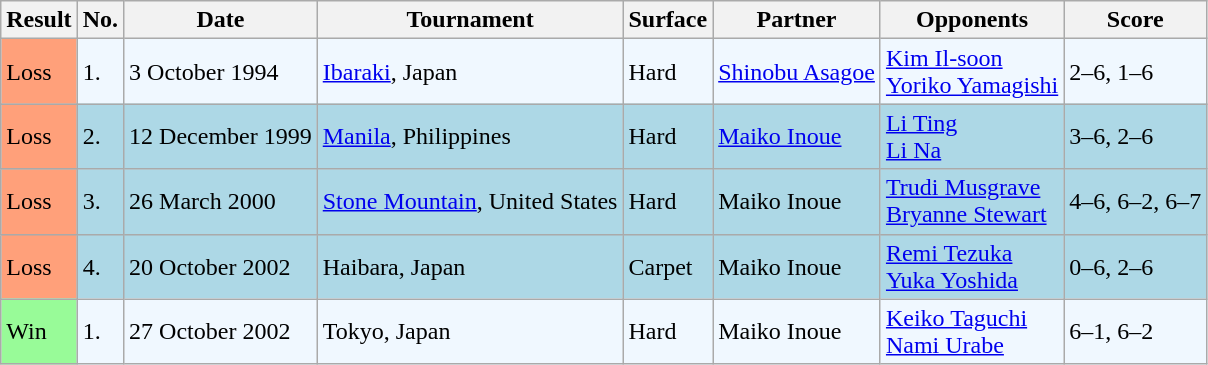<table class="sortable wikitable">
<tr>
<th>Result</th>
<th>No.</th>
<th>Date</th>
<th>Tournament</th>
<th>Surface</th>
<th>Partner</th>
<th>Opponents</th>
<th class="unsortable">Score</th>
</tr>
<tr bgcolor="#f0f8ff">
<td style="background:#ffa07a;">Loss</td>
<td>1.</td>
<td>3 October 1994</td>
<td><a href='#'>Ibaraki</a>, Japan</td>
<td>Hard</td>
<td> <a href='#'>Shinobu Asagoe</a></td>
<td> <a href='#'>Kim Il-soon</a> <br>  <a href='#'>Yoriko Yamagishi</a></td>
<td>2–6, 1–6</td>
</tr>
<tr style="background:lightblue;">
<td style="background:#ffa07a;">Loss</td>
<td>2.</td>
<td>12 December 1999</td>
<td><a href='#'>Manila</a>, Philippines</td>
<td>Hard</td>
<td> <a href='#'>Maiko Inoue</a></td>
<td> <a href='#'>Li Ting</a> <br>  <a href='#'>Li Na</a></td>
<td>3–6, 2–6</td>
</tr>
<tr style="background:lightblue;">
<td style="background:#ffa07a;">Loss</td>
<td>3.</td>
<td>26 March 2000</td>
<td><a href='#'>Stone Mountain</a>, United States</td>
<td>Hard</td>
<td> Maiko Inoue</td>
<td> <a href='#'>Trudi Musgrave</a> <br>  <a href='#'>Bryanne Stewart</a></td>
<td>4–6, 6–2, 6–7</td>
</tr>
<tr style="background:lightblue;">
<td style="background:#ffa07a;">Loss</td>
<td>4.</td>
<td>20 October 2002</td>
<td>Haibara, Japan</td>
<td>Carpet</td>
<td> Maiko Inoue</td>
<td> <a href='#'>Remi Tezuka</a> <br>  <a href='#'>Yuka Yoshida</a></td>
<td>0–6, 2–6</td>
</tr>
<tr style="background:#f0f8ff;">
<td style="background:#98fb98;">Win</td>
<td>1.</td>
<td>27 October 2002</td>
<td>Tokyo, Japan</td>
<td>Hard</td>
<td> Maiko Inoue</td>
<td> <a href='#'>Keiko Taguchi</a> <br>  <a href='#'>Nami Urabe</a></td>
<td>6–1, 6–2</td>
</tr>
</table>
